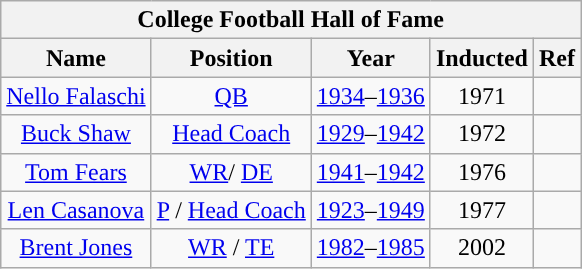<table class="wikitable">
<tr align="center">
<th colspan=5>College Football Hall of Fame</th>
</tr>
<tr>
<th>Name</th>
<th>Position</th>
<th>Year</th>
<th>Inducted</th>
<th>Ref</th>
</tr>
<tr align="center" bgcolor="">
<td><a href='#'>Nello Falaschi</a></td>
<td><a href='#'>QB</a></td>
<td><a href='#'>1934</a>–<a href='#'>1936</a></td>
<td>1971</td>
<td></td>
</tr>
<tr align="center" bgcolor="">
<td><a href='#'>Buck Shaw</a></td>
<td><a href='#'>Head Coach</a></td>
<td><a href='#'>1929</a>–<a href='#'>1942</a></td>
<td>1972</td>
<td></td>
</tr>
<tr align="center" bgcolor="">
<td><a href='#'>Tom Fears</a></td>
<td><a href='#'>WR</a>/ <a href='#'>DE</a></td>
<td><a href='#'>1941</a>–<a href='#'>1942</a></td>
<td>1976</td>
<td></td>
</tr>
<tr align="center" bgcolor="">
<td><a href='#'>Len Casanova</a></td>
<td><a href='#'>P</a> / <a href='#'>Head Coach</a></td>
<td><a href='#'>1923</a>–<a href='#'>1949</a></td>
<td>1977</td>
<td></td>
</tr>
<tr align="center" bgcolor="">
<td><a href='#'>Brent Jones</a></td>
<td><a href='#'>WR</a> / <a href='#'>TE</a></td>
<td><a href='#'>1982</a>–<a href='#'>1985</a></td>
<td>2002</td>
<td></td>
</tr>
</table>
